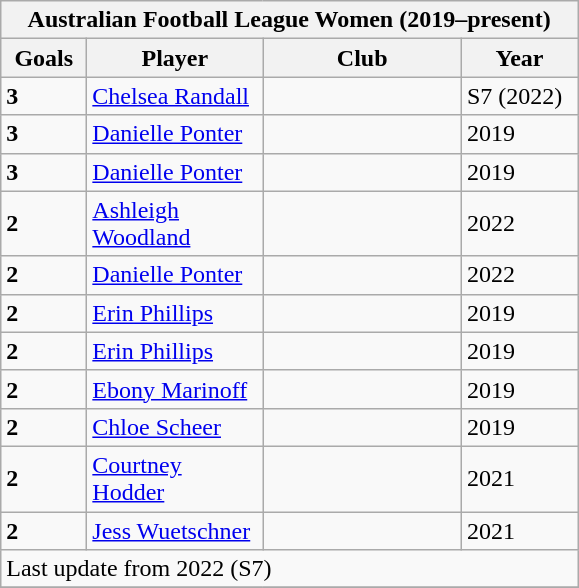<table class="wikitable">
<tr>
<th colspan=4>Australian Football League Women (2019–present)</th>
</tr>
<tr>
<th style="width:50px;">Goals</th>
<th style="width:110px;">Player</th>
<th style="width:125px;">Club</th>
<th style="width:70px;">Year</th>
</tr>
<tr>
<td><strong>3</strong></td>
<td><a href='#'>Chelsea Randall</a></td>
<td></td>
<td>S7 (2022)</td>
</tr>
<tr>
<td><strong>3</strong></td>
<td><a href='#'>Danielle Ponter</a></td>
<td></td>
<td>2019</td>
</tr>
<tr>
<td><strong>3</strong></td>
<td><a href='#'>Danielle Ponter</a></td>
<td></td>
<td>2019</td>
</tr>
<tr>
<td><strong>2</strong></td>
<td><a href='#'>Ashleigh Woodland</a></td>
<td></td>
<td>2022</td>
</tr>
<tr>
<td><strong>2</strong></td>
<td><a href='#'>Danielle Ponter</a></td>
<td></td>
<td>2022</td>
</tr>
<tr>
<td><strong>2</strong></td>
<td><a href='#'>Erin Phillips</a></td>
<td></td>
<td>2019</td>
</tr>
<tr>
<td><strong>2</strong></td>
<td><a href='#'>Erin Phillips</a></td>
<td></td>
<td>2019</td>
</tr>
<tr>
<td><strong>2</strong></td>
<td><a href='#'>Ebony Marinoff</a></td>
<td></td>
<td>2019</td>
</tr>
<tr>
<td><strong>2</strong></td>
<td><a href='#'>Chloe Scheer</a></td>
<td></td>
<td>2019</td>
</tr>
<tr>
<td><strong>2</strong></td>
<td><a href='#'>Courtney Hodder</a></td>
<td></td>
<td>2021</td>
</tr>
<tr>
<td><strong>2</strong></td>
<td><a href='#'>Jess Wuetschner</a></td>
<td></td>
<td>2021</td>
</tr>
<tr>
<td colspan="4">Last update from 2022 (S7)</td>
</tr>
<tr>
</tr>
</table>
